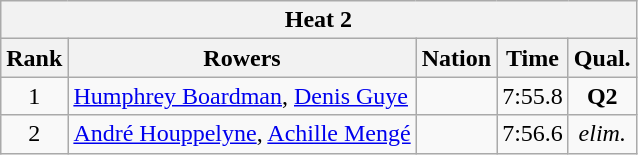<table class="wikitable" style="text-align:center">
<tr>
<th colspan=5 align=center><strong>Heat 2</strong></th>
</tr>
<tr>
<th>Rank</th>
<th>Rowers</th>
<th>Nation</th>
<th>Time</th>
<th>Qual.</th>
</tr>
<tr>
<td>1</td>
<td align=left><a href='#'>Humphrey Boardman</a>, <a href='#'>Denis Guye</a></td>
<td align=left></td>
<td>7:55.8</td>
<td><strong>Q2</strong></td>
</tr>
<tr>
<td>2</td>
<td align=left><a href='#'>André Houppelyne</a>, <a href='#'>Achille Mengé</a></td>
<td align=left></td>
<td>7:56.6</td>
<td><em>elim.</em></td>
</tr>
</table>
